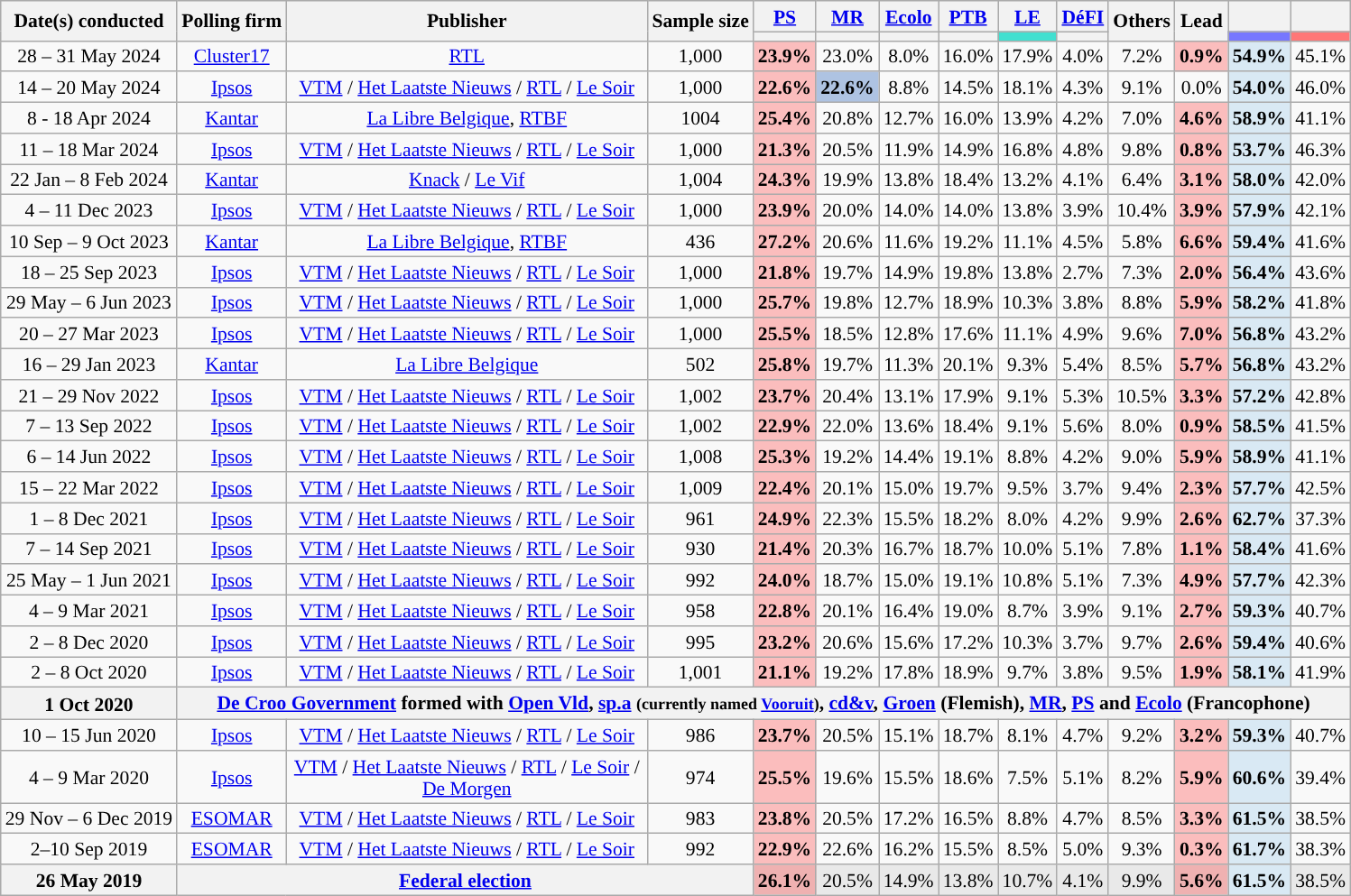<table class="wikitable" style="text-align:center; font-size:90%; line-height:16px;">
<tr style="background-color:#E9E9E9">
<th style="min-width: 74px" rowspan="2">Date(s) conducted</th>
<th rowspan="2">Polling firm</th>
<th style="min-width: 95px" width="260" rowspan="2">Publisher</th>
<th rowspan="2">Sample size</th>
<th><a href='#'><span>PS</span></a></th>
<th><a href='#'><span>MR</span></a></th>
<th><a href='#'><span>Ecolo</span></a></th>
<th><a href='#'><span>PTB</span></a></th>
<th><a href='#'><span>LE</span></a></th>
<th><a href='#'><span>DéFI</span></a></th>
<th rowspan="2">Others</th>
<th rowspan="2">Lead</th>
<th></th>
<th></th>
</tr>
<tr>
<th class="unsortable" style="color:inherit;background:"></th>
<th class="unsortable" style="color:inherit;background:"></th>
<th class="unsortable" style="color:inherit;background:"></th>
<th class="unsortable" style="color:inherit;background:"></th>
<th class="unsortable" style="color:inherit;background:Turquoise; width:30px;"></th>
<th class="unsortable" style="color:inherit;background:"></th>
<th class="unsortable" style="color:inherit;background:#7777FF"></th>
<th class="unsortable" style="color:inherit;background:#FF7777"></th>
</tr>
<tr>
<td>28 – 31 May 2024</td>
<td><a href='#'>Cluster17</a></td>
<td><a href='#'>RTL</a></td>
<td>1,000                                                </td>
<td style="background-color:#ff33334d"><strong>23.9%</strong>  </td>
<td>23.0%     </td>
<td>8.0%     </td>
<td>16.0%     </td>
<td>17.9%     </td>
<td>4.0%     </td>
<td>7.2%     </td>
<td style="background-color:#ff33334d"><strong>0.9%</strong>   </td>
<td style="background:#D9E9F4"><strong>54.9%</strong>  </td>
<td>45.1%     </td>
</tr>
<tr>
<td>14 – 20 May 2024</td>
<td><a href='#'>Ipsos</a></td>
<td><a href='#'>VTM</a> / <a href='#'>Het Laatste Nieuws</a> / <a href='#'>RTL</a> / <a href='#'>Le Soir</a></td>
<td>1,000                                                </td>
<td style="background-color:#ff33334d"><strong>22.6%</strong>  </td>
<td style="background-color:#0047ab4d"><strong>22.6%</strong>  </td>
<td>8.8%     </td>
<td>14.5%     </td>
<td>18.1%     </td>
<td>4.3%     </td>
<td>9.1%     </td>
<td>0.0%     </td>
<td style="background:#D9E9F4"><strong>54.0%</strong>  </td>
<td>46.0%     </td>
</tr>
<tr>
<td>8 - 18 Apr 2024</td>
<td><a href='#'>Kantar</a></td>
<td><a href='#'>La Libre Belgique</a>, <a href='#'>RTBF</a></td>
<td>1004                                                 </td>
<td style="background-color:#ff33334d"><strong>25.4%</strong>  </td>
<td>20.8%     </td>
<td>12.7%     </td>
<td>16.0%     </td>
<td>13.9%     </td>
<td>4.2%     </td>
<td>7.0%     </td>
<td style="background-color:#ff33334d"><strong>4.6%</strong>  </td>
<td style="background:#D9E9F4"><strong>58.9%</strong>  </td>
<td>41.1%     </td>
</tr>
<tr>
<td>11 – 18 Mar 2024</td>
<td><a href='#'>Ipsos</a></td>
<td><a href='#'>VTM</a> / <a href='#'>Het Laatste Nieuws</a> / <a href='#'>RTL</a> / <a href='#'>Le Soir</a></td>
<td>1,000                                                </td>
<td style="background-color:#ff33334d"><strong>21.3%</strong>  </td>
<td>20.5%     </td>
<td>11.9%     </td>
<td>14.9%     </td>
<td>16.8%     </td>
<td>4.8%     </td>
<td>9.8%     </td>
<td style="background-color:#ff33334d"><strong>0.8%</strong>  </td>
<td style="background:#D9E9F4"><strong>53.7%</strong>  </td>
<td>46.3%     </td>
</tr>
<tr>
<td>22 Jan – 8 Feb 2024</td>
<td><a href='#'>Kantar</a></td>
<td><a href='#'>Knack</a> / <a href='#'>Le Vif</a></td>
<td>1,004                                                </td>
<td style="background-color:#ff33334d"><strong>24.3%</strong>  </td>
<td>19.9%     </td>
<td>13.8%     </td>
<td>18.4%     </td>
<td>13.2%     </td>
<td>4.1%     </td>
<td>6.4%     </td>
<td style="background-color:#ff33334d"><strong>3.1%</strong>  </td>
<td style="background:#D9E9F4"><strong>58.0%</strong>  </td>
<td>42.0%     </td>
</tr>
<tr>
<td>4 – 11 Dec 2023</td>
<td><a href='#'>Ipsos</a></td>
<td><a href='#'>VTM</a> / <a href='#'>Het Laatste Nieuws</a> / <a href='#'>RTL</a> / <a href='#'>Le Soir</a></td>
<td>1,000                                                </td>
<td style="background-color:#ff33334d"><strong>23.9%</strong>  </td>
<td>20.0%     </td>
<td>14.0%     </td>
<td>14.0%     </td>
<td>13.8%     </td>
<td>3.9%     </td>
<td>10.4%     </td>
<td style="background-color:#ff33334d"><strong>3.9%</strong>  </td>
<td style="background:#D9E9F4"><strong>57.9%</strong>  </td>
<td>42.1%     </td>
</tr>
<tr>
<td>10 Sep – 9 Oct 2023</td>
<td><a href='#'>Kantar</a></td>
<td><a href='#'>La Libre Belgique</a>, <a href='#'>RTBF</a></td>
<td>436                                                  </td>
<td style="background-color:#ff33334d"><strong>27.2%</strong>  </td>
<td>20.6%     </td>
<td>11.6%     </td>
<td>19.2%     </td>
<td>11.1%     </td>
<td>4.5%     </td>
<td>5.8%     </td>
<td style="background-color:#ff33334d"><strong>6.6%</strong>  </td>
<td style="background:#D9E9F4"><strong>59.4%</strong>  </td>
<td>41.6%     </td>
</tr>
<tr>
<td>18 – 25 Sep 2023</td>
<td><a href='#'>Ipsos</a></td>
<td><a href='#'>VTM</a> / <a href='#'>Het Laatste Nieuws</a> / <a href='#'>RTL</a> / <a href='#'>Le Soir</a></td>
<td>1,000                                                </td>
<td style="background-color:#ff33334d"><strong>21.8%</strong>  </td>
<td>19.7%     </td>
<td>14.9%     </td>
<td>19.8%     </td>
<td>13.8%     </td>
<td>2.7%     </td>
<td>7.3%     </td>
<td style="background-color:#ff33334d"><strong>2.0%</strong>  </td>
<td style="background:#D9E9F4"><strong>56.4%</strong>  </td>
<td>43.6%     </td>
</tr>
<tr>
<td>29 May – 6 Jun 2023</td>
<td><a href='#'>Ipsos</a></td>
<td><a href='#'>VTM</a> / <a href='#'>Het Laatste Nieuws</a> / <a href='#'>RTL</a> / <a href='#'>Le Soir</a></td>
<td>1,000                                                </td>
<td style="background-color:#ff33334d"><strong>25.7%</strong>  </td>
<td>19.8%     </td>
<td>12.7%     </td>
<td>18.9%     </td>
<td>10.3%     </td>
<td>3.8%     </td>
<td>8.8%     </td>
<td style="background-color:#ff33334d"><strong>5.9%</strong>  </td>
<td style="background:#D9E9F4"><strong>58.2%</strong>  </td>
<td>41.8%     </td>
</tr>
<tr>
<td>20 – 27 Mar 2023</td>
<td><a href='#'>Ipsos</a></td>
<td><a href='#'>VTM</a> / <a href='#'>Het Laatste Nieuws</a> / <a href='#'>RTL</a> / <a href='#'>Le Soir</a></td>
<td>1,000                                                </td>
<td style="background-color:#ff33334d"><strong>25.5%</strong>  </td>
<td>18.5%     </td>
<td>12.8%     </td>
<td>17.6%     </td>
<td>11.1%     </td>
<td>4.9%     </td>
<td>9.6%     </td>
<td style="background-color:#ff33334d"><strong>7.0%</strong>  </td>
<td style="background:#D9E9F4"><strong>56.8%</strong>  </td>
<td>43.2%     </td>
</tr>
<tr>
<td>16 – 29 Jan 2023</td>
<td><a href='#'>Kantar</a></td>
<td><a href='#'>La Libre Belgique</a></td>
<td>502                                                  </td>
<td style="background-color:#ff33334d"><strong>25.8%</strong>  </td>
<td>19.7%     </td>
<td>11.3%     </td>
<td>20.1%     </td>
<td>9.3%     </td>
<td>5.4%     </td>
<td>8.5%     </td>
<td style="background-color:#ff33334d"><strong>5.7%</strong>  </td>
<td style="background:#D9E9F4"><strong>56.8%</strong>  </td>
<td>43.2%     </td>
</tr>
<tr>
<td>21 – 29 Nov 2022</td>
<td><a href='#'>Ipsos</a></td>
<td><a href='#'>VTM</a> / <a href='#'>Het Laatste Nieuws</a> / <a href='#'>RTL</a> / <a href='#'>Le Soir</a></td>
<td>1,002                                                 </td>
<td style="background-color:#ff33334d"><strong>23.7%</strong>  </td>
<td>20.4%     </td>
<td>13.1%     </td>
<td>17.9%     </td>
<td>9.1%     </td>
<td>5.3%     </td>
<td>10.5%     </td>
<td style="background-color:#ff33334d"><strong>3.3%</strong>  </td>
<td style="background:#D9E9F4"><strong>57.2%</strong>  </td>
<td>42.8%     </td>
</tr>
<tr>
<td>7 – 13 Sep 2022</td>
<td><a href='#'>Ipsos</a></td>
<td><a href='#'>VTM</a> / <a href='#'>Het Laatste Nieuws</a> / <a href='#'>RTL</a> / <a href='#'>Le Soir</a></td>
<td>1,002                                                 </td>
<td style="background-color:#ff33334d"><strong>22.9%</strong>  </td>
<td>22.0%     </td>
<td>13.6%     </td>
<td>18.4%     </td>
<td>9.1%     </td>
<td>5.6%     </td>
<td>8.0%     </td>
<td style="background-color:#ff33334d"><strong>0.9%</strong>  </td>
<td style="background:#D9E9F4"><strong>58.5%</strong>  </td>
<td>41.5%     </td>
</tr>
<tr>
<td>6 – 14 Jun 2022</td>
<td><a href='#'>Ipsos</a></td>
<td><a href='#'>VTM</a> / <a href='#'>Het Laatste Nieuws</a> / <a href='#'>RTL</a> / <a href='#'>Le Soir</a></td>
<td>1,008                                                 </td>
<td style="background-color:#ff33334d"><strong>25.3%</strong>  </td>
<td>19.2%     </td>
<td>14.4%     </td>
<td>19.1%     </td>
<td>8.8%     </td>
<td>4.2%     </td>
<td>9.0%     </td>
<td style="background-color:#ff33334d"><strong>5.9%</strong>  </td>
<td style="background:#D9E9F4"><strong>58.9%</strong>  </td>
<td>41.1%     </td>
</tr>
<tr>
<td>15 – 22 Mar 2022</td>
<td><a href='#'>Ipsos</a></td>
<td><a href='#'>VTM</a> / <a href='#'>Het Laatste Nieuws</a> / <a href='#'>RTL</a> / <a href='#'>Le Soir</a></td>
<td>1,009                                                 </td>
<td style="background-color:#ff33334d"><strong>22.4%</strong>  </td>
<td>20.1%     </td>
<td>15.0%     </td>
<td>19.7%     </td>
<td>9.5%     </td>
<td>3.7%     </td>
<td>9.4%     </td>
<td style="background-color:#ff33334d"><strong>2.3%</strong>  </td>
<td style="background:#D9E9F4"><strong>57.7%</strong>  </td>
<td>42.5%     </td>
</tr>
<tr>
<td>1 – 8 Dec 2021</td>
<td><a href='#'>Ipsos</a></td>
<td><a href='#'>VTM</a> / <a href='#'>Het Laatste Nieuws</a> / <a href='#'>RTL</a> / <a href='#'>Le Soir</a></td>
<td>961                                                  </td>
<td style="background-color:#ff33334d"><strong>24.9%</strong>  </td>
<td>22.3%     </td>
<td>15.5%     </td>
<td>18.2%     </td>
<td>8.0%     </td>
<td>4.2%     </td>
<td>9.9%     </td>
<td style="background-color:#ff33334d"><strong>2.6%</strong>  </td>
<td style="background:#D9E9F4"><strong>62.7%</strong>  </td>
<td>37.3%     </td>
</tr>
<tr>
<td>7 – 14 Sep 2021</td>
<td><a href='#'>Ipsos</a></td>
<td><a href='#'>VTM</a> / <a href='#'>Het Laatste Nieuws</a> / <a href='#'>RTL</a> / <a href='#'>Le Soir</a></td>
<td>930                                                  </td>
<td style="background-color:#ff33334d"><strong>21.4%</strong>  </td>
<td>20.3%     </td>
<td>16.7%     </td>
<td>18.7%     </td>
<td>10.0%     </td>
<td>5.1%     </td>
<td>7.8%     </td>
<td style="background-color:#ff33334d"><strong>1.1%</strong>  </td>
<td style="background:#D9E9F4"><strong>58.4%</strong>  </td>
<td>41.6%     </td>
</tr>
<tr>
<td>25 May – 1 Jun 2021</td>
<td><a href='#'>Ipsos</a></td>
<td><a href='#'>VTM</a> / <a href='#'>Het Laatste Nieuws</a> / <a href='#'>RTL</a> / <a href='#'>Le Soir</a></td>
<td>992                                                  </td>
<td style="background-color:#ff33334d"><strong>24.0%</strong>  </td>
<td>18.7%     </td>
<td>15.0%     </td>
<td>19.1%     </td>
<td>10.8%     </td>
<td>5.1%     </td>
<td>7.3%     </td>
<td style="background-color:#ff33334d"><strong>4.9%</strong>  </td>
<td style="background:#D9E9F4"><strong>57.7%</strong>  </td>
<td>42.3%     </td>
</tr>
<tr>
<td>4 – 9 Mar 2021</td>
<td><a href='#'>Ipsos</a></td>
<td><a href='#'>VTM</a> / <a href='#'>Het Laatste Nieuws</a> / <a href='#'>RTL</a> / <a href='#'>Le Soir</a></td>
<td>958                                                  </td>
<td style="background-color:#ff33334d"><strong>22.8%</strong>  </td>
<td>20.1%     </td>
<td>16.4%     </td>
<td>19.0%     </td>
<td>8.7%     </td>
<td>3.9%     </td>
<td>9.1%     </td>
<td style="background-color:#ff33334d"><strong>2.7%</strong>  </td>
<td style="background:#D9E9F4"><strong>59.3%</strong>  </td>
<td>40.7%     </td>
</tr>
<tr>
<td>2 – 8 Dec 2020</td>
<td><a href='#'>Ipsos</a></td>
<td><a href='#'>VTM</a> / <a href='#'>Het Laatste Nieuws</a> / <a href='#'>RTL</a> / <a href='#'>Le Soir</a></td>
<td>995                                                  </td>
<td style="background-color:#ff33334d"><strong>23.2%</strong>  </td>
<td>20.6%     </td>
<td>15.6%     </td>
<td>17.2%     </td>
<td>10.3%     </td>
<td>3.7%     </td>
<td>9.7%     </td>
<td style="background-color:#ff33334d"><strong>2.6%</strong>  </td>
<td style="background:#D9E9F4"><strong>59.4%</strong>  </td>
<td>40.6%     </td>
</tr>
<tr>
<td>2 – 8 Oct 2020</td>
<td><a href='#'>Ipsos</a></td>
<td><a href='#'>VTM</a> / <a href='#'>Het Laatste Nieuws</a> / <a href='#'>RTL</a> / <a href='#'>Le Soir</a></td>
<td>1,001                                                 </td>
<td style="background-color:#ff33334d"><strong>21.1%</strong>  </td>
<td>19.2%     </td>
<td>17.8%     </td>
<td>18.9%     </td>
<td>9.7%     </td>
<td>3.8%     </td>
<td>9.5%     </td>
<td style="background-color:#ff33334d"><strong>1.9%</strong>  </td>
<td style="background:#D9E9F4"><strong>58.1%</strong>  </td>
<td>41.9%     </td>
</tr>
<tr>
<th>1 Oct 2020</th>
<th colspan="13"><a href='#'>De Croo Government</a> formed with <a href='#'>Open Vld</a>, <a href='#'>sp.a</a> <small>(currently named <a href='#'>Vooruit</a>)</small>, <a href='#'>cd&v</a>, <a href='#'>Groen</a> (Flemish), <a href='#'>MR</a>, <a href='#'>PS</a> and <a href='#'>Ecolo</a> (Francophone)</th>
</tr>
<tr>
<td>10 – 15 Jun 2020</td>
<td><a href='#'>Ipsos</a></td>
<td><a href='#'>VTM</a> / <a href='#'>Het Laatste Nieuws</a> / <a href='#'>RTL</a> / <a href='#'>Le Soir</a></td>
<td>986                                                  </td>
<td style="background-color:#ff33334d"><strong>23.7%</strong>  </td>
<td>20.5%     </td>
<td>15.1%     </td>
<td>18.7%     </td>
<td>8.1%     </td>
<td>4.7%     </td>
<td>9.2%     </td>
<td style="background-color:#ff33334d"><strong>3.2%</strong>  </td>
<td style="background:#D9E9F4"><strong>59.3%</strong>  </td>
<td>40.7%     </td>
</tr>
<tr>
<td>4 – 9 Mar 2020</td>
<td><a href='#'>Ipsos</a></td>
<td><a href='#'>VTM</a> / <a href='#'>Het Laatste Nieuws</a> / <a href='#'>RTL</a> / <a href='#'>Le Soir</a> / <a href='#'>De Morgen</a></td>
<td>974                                                  </td>
<td style="background-color:#ff33334d"><strong>25.5%</strong>  </td>
<td>19.6%     </td>
<td>15.5%     </td>
<td>18.6%     </td>
<td>7.5%     </td>
<td>5.1%     </td>
<td>8.2%     </td>
<td style="background-color:#ff33334d"><strong>5.9%</strong>  </td>
<td style="background:#D9E9F4"><strong>60.6%</strong>  </td>
<td>39.4%     </td>
</tr>
<tr>
<td>29 Nov – 6 Dec 2019</td>
<td><a href='#'>ESOMAR</a></td>
<td><a href='#'>VTM</a> / <a href='#'>Het Laatste Nieuws</a> / <a href='#'>RTL</a> / <a href='#'>Le Soir</a></td>
<td>983                                                  </td>
<td style="background-color:#ff33334d"><strong>23.8%</strong>  </td>
<td>20.5%     </td>
<td>17.2%     </td>
<td>16.5%     </td>
<td>8.8%     </td>
<td>4.7%     </td>
<td>8.5%     </td>
<td style="background-color:#ff33334d"><strong>3.3%</strong>  </td>
<td style="background:#D9E9F4"><strong>61.5%</strong>  </td>
<td>38.5%       </td>
</tr>
<tr>
<td>2–10 Sep 2019</td>
<td><a href='#'>ESOMAR</a></td>
<td><a href='#'>VTM</a> / <a href='#'>Het Laatste Nieuws</a> / <a href='#'>RTL</a> / <a href='#'>Le Soir</a></td>
<td>992                                                  </td>
<td style="background-color:#ff33334d"><strong>22.9%</strong>  </td>
<td>22.6%     </td>
<td>16.2%     </td>
<td>15.5%     </td>
<td>8.5%     </td>
<td>5.0%     </td>
<td>9.3%     </td>
<td style="background-color:#ff33334d"><strong>0.3%</strong>  </td>
<td style="background:#D9E9F4"><strong>61.7%</strong>  </td>
<td>38.3%     </td>
</tr>
<tr style="background-color:#E9E9E9">
<th>26 May 2019</th>
<th colspan="3"><a href='#'>Federal election</a></th>
<td style="background-color:#ff33334d"><strong>26.1%</strong>  </td>
<td>20.5%     </td>
<td>14.9%     </td>
<td>13.8%     </td>
<td>10.7%     </td>
<td>4.1%     </td>
<td>9.9%       </td>
<td style="background-color:#ff33334d"><strong>5.6%</strong>  </td>
<td style="background:#D9E9F4"><strong>61.5%</strong>  </td>
<td>38.5%     </td>
</tr>
</table>
